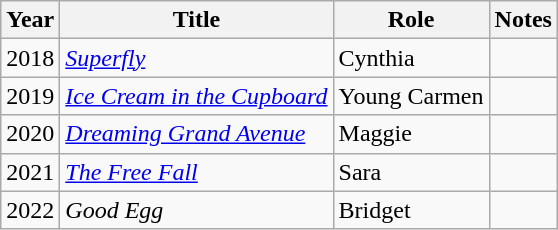<table class="wikitable">
<tr>
<th>Year</th>
<th>Title</th>
<th>Role</th>
<th>Notes</th>
</tr>
<tr>
<td>2018</td>
<td><em><a href='#'>Superfly</a></em></td>
<td>Cynthia</td>
<td></td>
</tr>
<tr>
<td>2019</td>
<td><em><a href='#'>Ice Cream in the Cupboard</a></em></td>
<td>Young Carmen</td>
<td></td>
</tr>
<tr>
<td>2020</td>
<td><em><a href='#'>Dreaming Grand Avenue</a></em></td>
<td>Maggie</td>
<td></td>
</tr>
<tr>
<td>2021</td>
<td><em><a href='#'>The Free Fall</a></em></td>
<td>Sara</td>
<td></td>
</tr>
<tr>
<td>2022</td>
<td><em>Good Egg</em></td>
<td>Bridget</td>
<td></td>
</tr>
</table>
